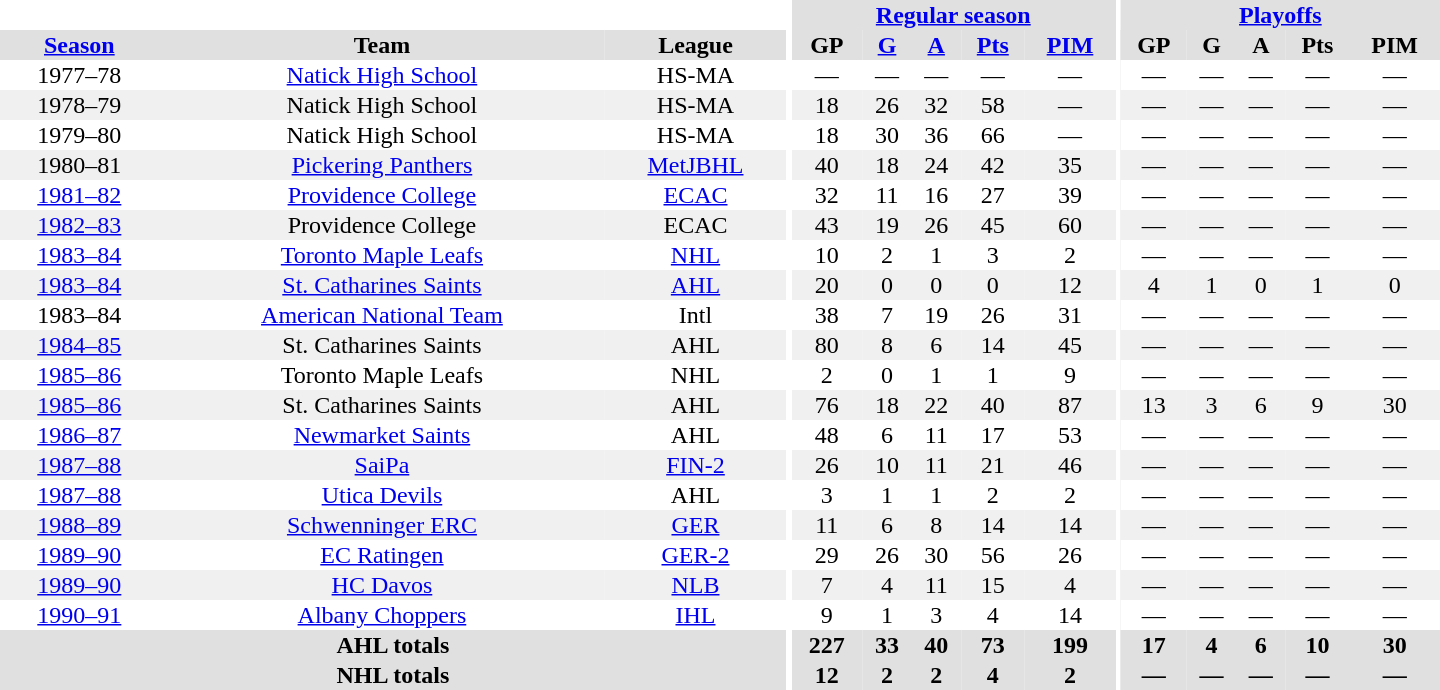<table border="0" cellpadding="1" cellspacing="0" style="text-align:center; width:60em">
<tr bgcolor="#e0e0e0">
<th colspan="3" bgcolor="#ffffff"></th>
<th rowspan="100" bgcolor="#ffffff"></th>
<th colspan="5"><a href='#'>Regular season</a></th>
<th rowspan="100" bgcolor="#ffffff"></th>
<th colspan="5"><a href='#'>Playoffs</a></th>
</tr>
<tr bgcolor="#e0e0e0">
<th><a href='#'>Season</a></th>
<th>Team</th>
<th>League</th>
<th>GP</th>
<th><a href='#'>G</a></th>
<th><a href='#'>A</a></th>
<th><a href='#'>Pts</a></th>
<th><a href='#'>PIM</a></th>
<th>GP</th>
<th>G</th>
<th>A</th>
<th>Pts</th>
<th>PIM</th>
</tr>
<tr>
<td>1977–78</td>
<td><a href='#'>Natick High School</a></td>
<td>HS-MA</td>
<td>—</td>
<td>—</td>
<td>—</td>
<td>—</td>
<td>—</td>
<td>—</td>
<td>—</td>
<td>—</td>
<td>—</td>
<td>—</td>
</tr>
<tr bgcolor="#f0f0f0">
<td>1978–79</td>
<td>Natick High School</td>
<td>HS-MA</td>
<td>18</td>
<td>26</td>
<td>32</td>
<td>58</td>
<td>—</td>
<td>—</td>
<td>—</td>
<td>—</td>
<td>—</td>
<td>—</td>
</tr>
<tr>
<td>1979–80</td>
<td>Natick High School</td>
<td>HS-MA</td>
<td>18</td>
<td>30</td>
<td>36</td>
<td>66</td>
<td>—</td>
<td>—</td>
<td>—</td>
<td>—</td>
<td>—</td>
<td>—</td>
</tr>
<tr bgcolor="#f0f0f0">
<td>1980–81</td>
<td><a href='#'>Pickering Panthers</a></td>
<td><a href='#'>MetJBHL</a></td>
<td>40</td>
<td>18</td>
<td>24</td>
<td>42</td>
<td>35</td>
<td>—</td>
<td>—</td>
<td>—</td>
<td>—</td>
<td>—</td>
</tr>
<tr>
<td><a href='#'>1981–82</a></td>
<td><a href='#'>Providence College</a></td>
<td><a href='#'>ECAC</a></td>
<td>32</td>
<td>11</td>
<td>16</td>
<td>27</td>
<td>39</td>
<td>—</td>
<td>—</td>
<td>—</td>
<td>—</td>
<td>—</td>
</tr>
<tr bgcolor="#f0f0f0">
<td><a href='#'>1982–83</a></td>
<td>Providence College</td>
<td>ECAC</td>
<td>43</td>
<td>19</td>
<td>26</td>
<td>45</td>
<td>60</td>
<td>—</td>
<td>—</td>
<td>—</td>
<td>—</td>
<td>—</td>
</tr>
<tr>
<td><a href='#'>1983–84</a></td>
<td><a href='#'>Toronto Maple Leafs</a></td>
<td><a href='#'>NHL</a></td>
<td>10</td>
<td>2</td>
<td>1</td>
<td>3</td>
<td>2</td>
<td>—</td>
<td>—</td>
<td>—</td>
<td>—</td>
<td>—</td>
</tr>
<tr bgcolor="#f0f0f0">
<td><a href='#'>1983–84</a></td>
<td><a href='#'>St. Catharines Saints</a></td>
<td><a href='#'>AHL</a></td>
<td>20</td>
<td>0</td>
<td>0</td>
<td>0</td>
<td>12</td>
<td>4</td>
<td>1</td>
<td>0</td>
<td>1</td>
<td>0</td>
</tr>
<tr>
<td>1983–84</td>
<td><a href='#'>American National Team</a></td>
<td>Intl</td>
<td>38</td>
<td>7</td>
<td>19</td>
<td>26</td>
<td>31</td>
<td>—</td>
<td>—</td>
<td>—</td>
<td>—</td>
<td>—</td>
</tr>
<tr bgcolor="#f0f0f0">
<td><a href='#'>1984–85</a></td>
<td>St. Catharines Saints</td>
<td>AHL</td>
<td>80</td>
<td>8</td>
<td>6</td>
<td>14</td>
<td>45</td>
<td>—</td>
<td>—</td>
<td>—</td>
<td>—</td>
<td>—</td>
</tr>
<tr>
<td><a href='#'>1985–86</a></td>
<td>Toronto Maple Leafs</td>
<td>NHL</td>
<td>2</td>
<td>0</td>
<td>1</td>
<td>1</td>
<td>9</td>
<td>—</td>
<td>—</td>
<td>—</td>
<td>—</td>
<td>—</td>
</tr>
<tr bgcolor="#f0f0f0">
<td><a href='#'>1985–86</a></td>
<td>St. Catharines Saints</td>
<td>AHL</td>
<td>76</td>
<td>18</td>
<td>22</td>
<td>40</td>
<td>87</td>
<td>13</td>
<td>3</td>
<td>6</td>
<td>9</td>
<td>30</td>
</tr>
<tr>
<td><a href='#'>1986–87</a></td>
<td><a href='#'>Newmarket Saints</a></td>
<td>AHL</td>
<td>48</td>
<td>6</td>
<td>11</td>
<td>17</td>
<td>53</td>
<td>—</td>
<td>—</td>
<td>—</td>
<td>—</td>
<td>—</td>
</tr>
<tr bgcolor="#f0f0f0">
<td><a href='#'>1987–88</a></td>
<td><a href='#'>SaiPa</a></td>
<td><a href='#'>FIN-2</a></td>
<td>26</td>
<td>10</td>
<td>11</td>
<td>21</td>
<td>46</td>
<td>—</td>
<td>—</td>
<td>—</td>
<td>—</td>
<td>—</td>
</tr>
<tr>
<td><a href='#'>1987–88</a></td>
<td><a href='#'>Utica Devils</a></td>
<td>AHL</td>
<td>3</td>
<td>1</td>
<td>1</td>
<td>2</td>
<td>2</td>
<td>—</td>
<td>—</td>
<td>—</td>
<td>—</td>
<td>—</td>
</tr>
<tr bgcolor="#f0f0f0">
<td><a href='#'>1988–89</a></td>
<td><a href='#'>Schwenninger ERC</a></td>
<td><a href='#'>GER</a></td>
<td>11</td>
<td>6</td>
<td>8</td>
<td>14</td>
<td>14</td>
<td>—</td>
<td>—</td>
<td>—</td>
<td>—</td>
<td>—</td>
</tr>
<tr>
<td><a href='#'>1989–90</a></td>
<td><a href='#'>EC Ratingen</a></td>
<td><a href='#'>GER-2</a></td>
<td>29</td>
<td>26</td>
<td>30</td>
<td>56</td>
<td>26</td>
<td>—</td>
<td>—</td>
<td>—</td>
<td>—</td>
<td>—</td>
</tr>
<tr bgcolor="#f0f0f0">
<td><a href='#'>1989–90</a></td>
<td><a href='#'>HC Davos</a></td>
<td><a href='#'>NLB</a></td>
<td>7</td>
<td>4</td>
<td>11</td>
<td>15</td>
<td>4</td>
<td>—</td>
<td>—</td>
<td>—</td>
<td>—</td>
<td>—</td>
</tr>
<tr>
<td><a href='#'>1990–91</a></td>
<td><a href='#'>Albany Choppers</a></td>
<td><a href='#'>IHL</a></td>
<td>9</td>
<td>1</td>
<td>3</td>
<td>4</td>
<td>14</td>
<td>—</td>
<td>—</td>
<td>—</td>
<td>—</td>
<td>—</td>
</tr>
<tr bgcolor="#e0e0e0">
<th colspan="3">AHL totals</th>
<th>227</th>
<th>33</th>
<th>40</th>
<th>73</th>
<th>199</th>
<th>17</th>
<th>4</th>
<th>6</th>
<th>10</th>
<th>30</th>
</tr>
<tr bgcolor="#e0e0e0">
<th colspan="3">NHL totals</th>
<th>12</th>
<th>2</th>
<th>2</th>
<th>4</th>
<th>2</th>
<th>—</th>
<th>—</th>
<th>—</th>
<th>—</th>
<th>—</th>
</tr>
</table>
